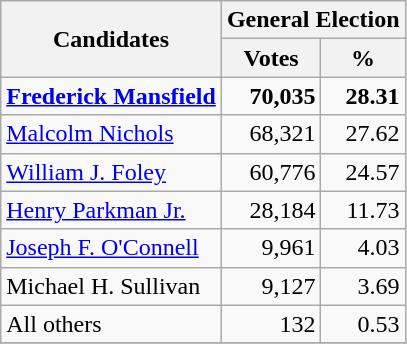<table class=wikitable>
<tr>
<th colspan=1 rowspan=2><strong>Candidates</strong></th>
<th colspan=2><strong>General Election</strong></th>
</tr>
<tr>
<th>Votes</th>
<th>%</th>
</tr>
<tr>
<td><strong><a href='#'>Frederick Mansfield</a></strong></td>
<td align="right"><strong>70,035</strong></td>
<td align="right"><strong>28.31</strong></td>
</tr>
<tr>
<td><a href='#'>Malcolm Nichols</a></td>
<td align="right">68,321</td>
<td align="right">27.62</td>
</tr>
<tr>
<td><a href='#'>William J. Foley</a></td>
<td align="right">60,776</td>
<td align="right">24.57</td>
</tr>
<tr>
<td><a href='#'>Henry Parkman Jr.</a></td>
<td align="right">28,184</td>
<td align="right">11.73</td>
</tr>
<tr>
<td><a href='#'>Joseph F. O'Connell</a></td>
<td align="right">9,961</td>
<td align="right">4.03</td>
</tr>
<tr>
<td>Michael H. Sullivan</td>
<td align="right">9,127</td>
<td align="right">3.69</td>
</tr>
<tr>
<td>All others</td>
<td align="right">132</td>
<td align="right">0.53</td>
</tr>
<tr>
</tr>
</table>
